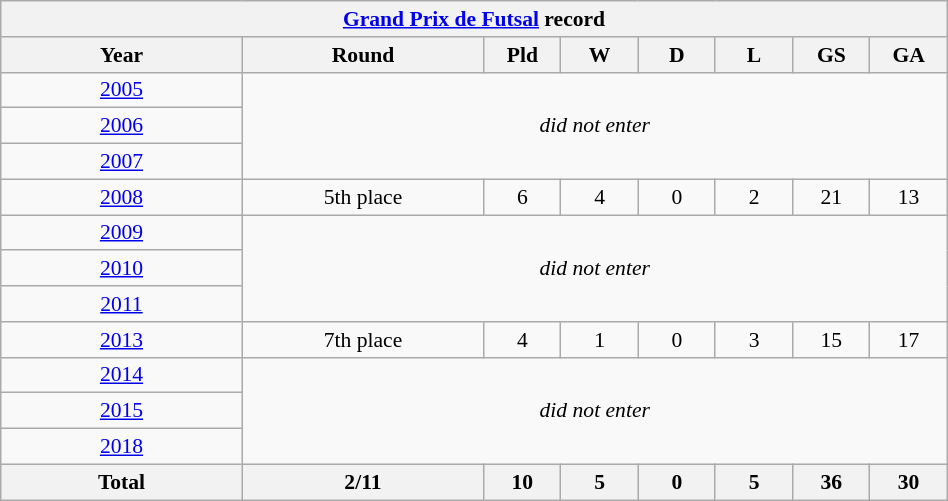<table class="wikitable" width=50% style="text-align: center;font-size:90%;">
<tr>
<th colspan=8><a href='#'>Grand Prix de Futsal</a> record</th>
</tr>
<tr>
<th width=25%>Year</th>
<th width=25%>Round</th>
<th width=8%>Pld</th>
<th width=8%>W</th>
<th width=8%>D</th>
<th width=8%>L</th>
<th width=8%>GS</th>
<th width=8%>GA</th>
</tr>
<tr>
<td> <a href='#'>2005</a></td>
<td colspan="8" rowspan="3"><em>did not enter</em></td>
</tr>
<tr>
<td> <a href='#'>2006</a></td>
</tr>
<tr>
<td> <a href='#'>2007</a></td>
</tr>
<tr>
<td> <a href='#'>2008</a></td>
<td>5th place</td>
<td>6</td>
<td>4</td>
<td>0</td>
<td>2</td>
<td>21</td>
<td>13</td>
</tr>
<tr>
<td> <a href='#'>2009</a></td>
<td colspan="8" rowspan="3"><em>did not enter</em></td>
</tr>
<tr>
<td> <a href='#'>2010</a></td>
</tr>
<tr>
<td> <a href='#'>2011</a></td>
</tr>
<tr>
<td> <a href='#'>2013</a></td>
<td>7th place</td>
<td>4</td>
<td>1</td>
<td>0</td>
<td>3</td>
<td>15</td>
<td>17</td>
</tr>
<tr>
<td> <a href='#'>2014</a></td>
<td colspan="8" rowspan="3"><em>did not enter</em></td>
</tr>
<tr>
<td> <a href='#'>2015</a></td>
</tr>
<tr>
<td> <a href='#'>2018</a></td>
</tr>
<tr>
<th><strong>Total</strong></th>
<th><strong>2/11</strong></th>
<th>10</th>
<th>5</th>
<th>0</th>
<th>5</th>
<th>36</th>
<th>30</th>
</tr>
</table>
